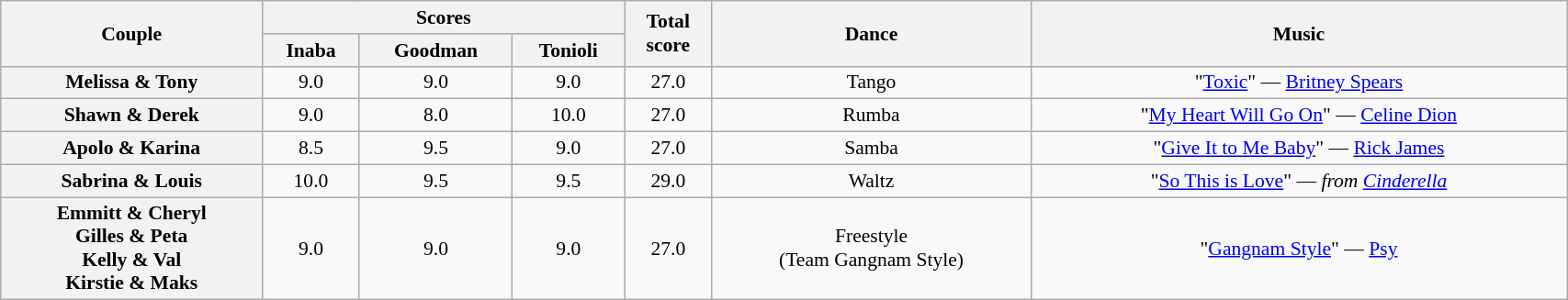<table class="wikitable sortable" style="text-align:center; font-size:90%; width:90%">
<tr>
<th scope="col" rowspan=2>Couple</th>
<th scope="col" colspan=3 class="unsortable">Scores</th>
<th scope="col" rowspan=2>Total<br>score</th>
<th scope="col" rowspan=2>Dance</th>
<th scope="col" rowspan=2 class="unsortable">Music</th>
</tr>
<tr>
<th class="unsortable">Inaba</th>
<th class="unsortable">Goodman</th>
<th class="unsortable">Tonioli</th>
</tr>
<tr>
<th scope="row">Melissa & Tony</th>
<td>9.0</td>
<td>9.0</td>
<td>9.0</td>
<td>27.0</td>
<td>Tango</td>
<td>"<a href='#'>Toxic</a>" — <a href='#'>Britney Spears</a></td>
</tr>
<tr>
<th scope="row">Shawn & Derek</th>
<td>9.0</td>
<td>8.0</td>
<td>10.0</td>
<td>27.0</td>
<td>Rumba</td>
<td>"<a href='#'>My Heart Will Go On</a>" — <a href='#'>Celine Dion</a></td>
</tr>
<tr>
<th scope="row">Apolo & Karina</th>
<td>8.5</td>
<td>9.5</td>
<td>9.0</td>
<td>27.0</td>
<td>Samba</td>
<td>"<a href='#'>Give It to Me Baby</a>" — <a href='#'>Rick James</a></td>
</tr>
<tr>
<th scope="row">Sabrina & Louis</th>
<td>10.0</td>
<td>9.5</td>
<td>9.5</td>
<td>29.0</td>
<td>Waltz</td>
<td>"<a href='#'>So This is Love</a>" — <em>from <a href='#'>Cinderella</a></em></td>
</tr>
<tr>
<th scope="row">Emmitt & Cheryl<br>Gilles & Peta<br>Kelly & Val<br>Kirstie & Maks</th>
<td>9.0</td>
<td>9.0</td>
<td>9.0</td>
<td>27.0</td>
<td>Freestyle<br>(Team Gangnam Style)</td>
<td>"<a href='#'>Gangnam Style</a>" — <a href='#'>Psy</a></td>
</tr>
</table>
